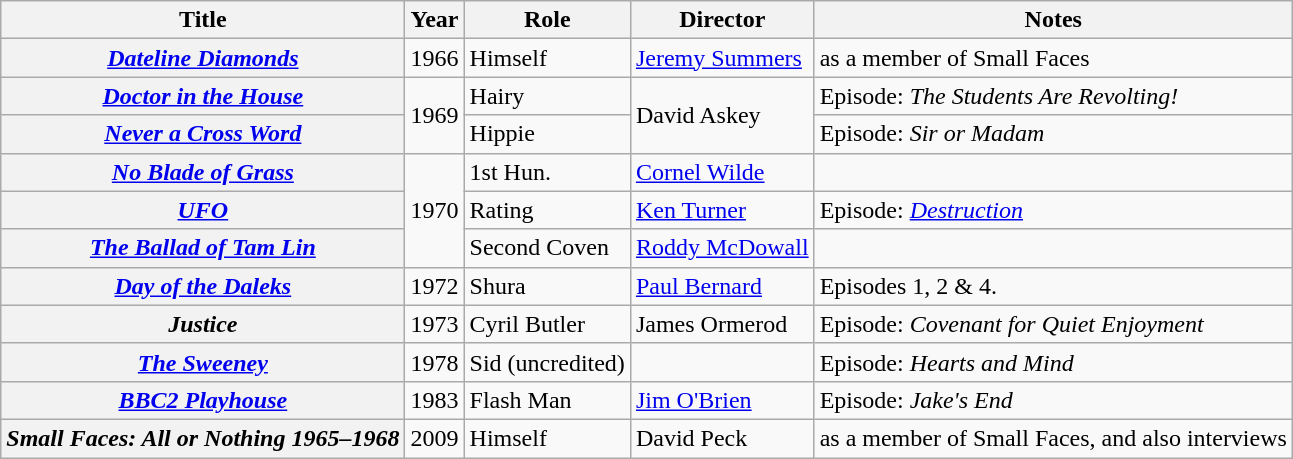<table class="wikitable plainrowheaders">
<tr>
<th scope="col">Title</th>
<th scope="col">Year</th>
<th scope="col">Role</th>
<th scope="col">Director</th>
<th scope="col" class="unsortable">Notes</th>
</tr>
<tr>
<th scope="row"><em><a href='#'>Dateline Diamonds</a></em></th>
<td>1966</td>
<td>Himself</td>
<td><a href='#'>Jeremy Summers</a></td>
<td>as a member of Small Faces</td>
</tr>
<tr>
<th scope="row"><a href='#'><em>Doctor in the House</em></a></th>
<td rowspan="2">1969</td>
<td>Hairy</td>
<td rowspan="2">David Askey</td>
<td>Episode: <em>The Students Are Revolting!</em></td>
</tr>
<tr>
<th scope="row"><em><a href='#'>Never a Cross Word</a></em></th>
<td>Hippie</td>
<td>Episode: <em>Sir or Madam</em></td>
</tr>
<tr>
<th scope="row"><a href='#'><em>No Blade of Grass</em></a></th>
<td rowspan="3">1970</td>
<td>1st Hun.</td>
<td><a href='#'>Cornel Wilde</a></td>
<td></td>
</tr>
<tr>
<th scope="row"><a href='#'><em>UFO</em></a></th>
<td>Rating</td>
<td><a href='#'>Ken Turner</a></td>
<td>Episode: <a href='#'><em>Destruction</em></a></td>
</tr>
<tr>
<th scope="row"><em><a href='#'>The Ballad of Tam Lin</a></em></th>
<td>Second Coven</td>
<td><a href='#'>Roddy McDowall</a></td>
<td></td>
</tr>
<tr>
<th scope="row"><em><a href='#'>Day of the Daleks</a></em></th>
<td>1972</td>
<td>Shura</td>
<td><a href='#'>Paul Bernard</a></td>
<td>Episodes 1, 2 & 4.</td>
</tr>
<tr>
<th scope="row"><em>Justice</em></th>
<td>1973</td>
<td>Cyril Butler</td>
<td>James Ormerod</td>
<td>Episode: <em>Covenant for Quiet Enjoyment</em></td>
</tr>
<tr>
<th scope="row"><em><a href='#'>The Sweeney</a></em></th>
<td>1978</td>
<td>Sid (uncredited)</td>
<td></td>
<td>Episode: <em>Hearts and Mind</em></td>
</tr>
<tr>
<th scope="row"><em><a href='#'>BBC2 Playhouse</a></em></th>
<td>1983</td>
<td>Flash Man</td>
<td><a href='#'>Jim O'Brien</a></td>
<td>Episode: <em>Jake's End</em></td>
</tr>
<tr>
<th scope="row"><em>Small Faces: All or Nothing 1965–1968</em></th>
<td>2009</td>
<td>Himself</td>
<td>David Peck</td>
<td>as a member of Small Faces, and also interviews</td>
</tr>
</table>
